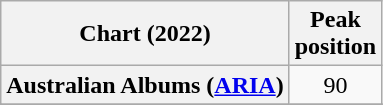<table class="wikitable sortable plainrowheaders" style="text-align:center">
<tr>
<th scope="col">Chart (2022)</th>
<th scope="col">Peak<br>position</th>
</tr>
<tr>
<th scope="row">Australian Albums (<a href='#'>ARIA</a>)</th>
<td>90</td>
</tr>
<tr>
</tr>
<tr>
</tr>
<tr>
</tr>
<tr>
</tr>
<tr>
</tr>
<tr>
</tr>
</table>
